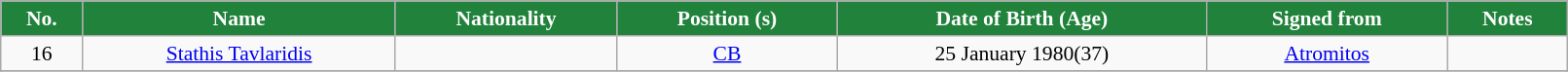<table class="wikitable" style="text-align:center; font-size:90%; width:85%;">
<tr>
<th style="background:#21823b; color:white; text-align:center;">No.</th>
<th style="background:#21823b; color:white; text-align:center;">Name</th>
<th style="background:#21823b; color:white; text-align:center;">Nationality</th>
<th style="background:#21823b; color:white; text-align:center;">Position (s)</th>
<th style="background:#21823b; color:white; text-align:center;">Date of Birth (Age)</th>
<th style="background:#21823b; color:white; text-align:center;">Signed from</th>
<th style="background:#21823b; color:white; text-align:center;">Notes</th>
</tr>
<tr>
<td>16</td>
<td><a href='#'>Stathis Tavlaridis</a></td>
<td></td>
<td><a href='#'>CB</a></td>
<td>25 January 1980(37)</td>
<td> <a href='#'>Atromitos</a></td>
<td></td>
</tr>
<tr>
</tr>
</table>
